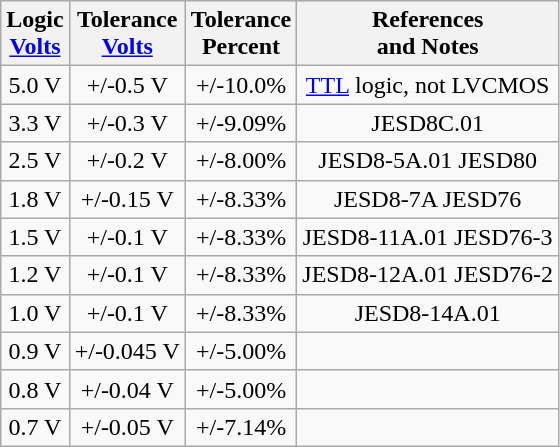<table class="wikitable" style="text-align: center;">
<tr>
<th>Logic<br><a href='#'>Volts</a></th>
<th>Tolerance<br><a href='#'>Volts</a></th>
<th>Tolerance<br>Percent</th>
<th>References<br>and Notes</th>
</tr>
<tr>
<td>5.0 V</td>
<td>+/-0.5 V</td>
<td>+/-10.0%</td>
<td><a href='#'>TTL</a> logic, not LVCMOS</td>
</tr>
<tr>
<td>3.3 V</td>
<td>+/-0.3 V</td>
<td>+/-9.09%</td>
<td>JESD8C.01</td>
</tr>
<tr>
<td>2.5 V</td>
<td>+/-0.2 V</td>
<td>+/-8.00%</td>
<td>JESD8-5A.01 JESD80</td>
</tr>
<tr>
<td>1.8 V</td>
<td>+/-0.15 V</td>
<td>+/-8.33%</td>
<td>JESD8-7A JESD76</td>
</tr>
<tr>
<td>1.5 V</td>
<td>+/-0.1 V</td>
<td>+/-8.33%</td>
<td>JESD8-11A.01 JESD76-3</td>
</tr>
<tr>
<td>1.2 V</td>
<td>+/-0.1 V</td>
<td>+/-8.33%</td>
<td>JESD8-12A.01 JESD76-2</td>
</tr>
<tr>
<td>1.0 V</td>
<td>+/-0.1 V</td>
<td>+/-8.33%</td>
<td>JESD8-14A.01</td>
</tr>
<tr>
<td>0.9 V</td>
<td>+/-0.045 V</td>
<td>+/-5.00%</td>
<td></td>
</tr>
<tr>
<td>0.8 V</td>
<td>+/-0.04 V</td>
<td>+/-5.00%</td>
<td></td>
</tr>
<tr>
<td>0.7 V</td>
<td>+/-0.05 V</td>
<td>+/-7.14%</td>
<td></td>
</tr>
</table>
